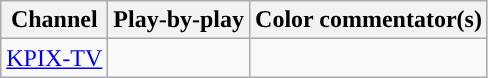<table class="wikitable">
<tr>
<th>Channel</th>
<th>Play-by-play</th>
<th>Color commentator(s)</th>
</tr>
<tr>
<td><a href='#'>KPIX-TV</a></td>
<td></td>
<td></td>
</tr>
</table>
